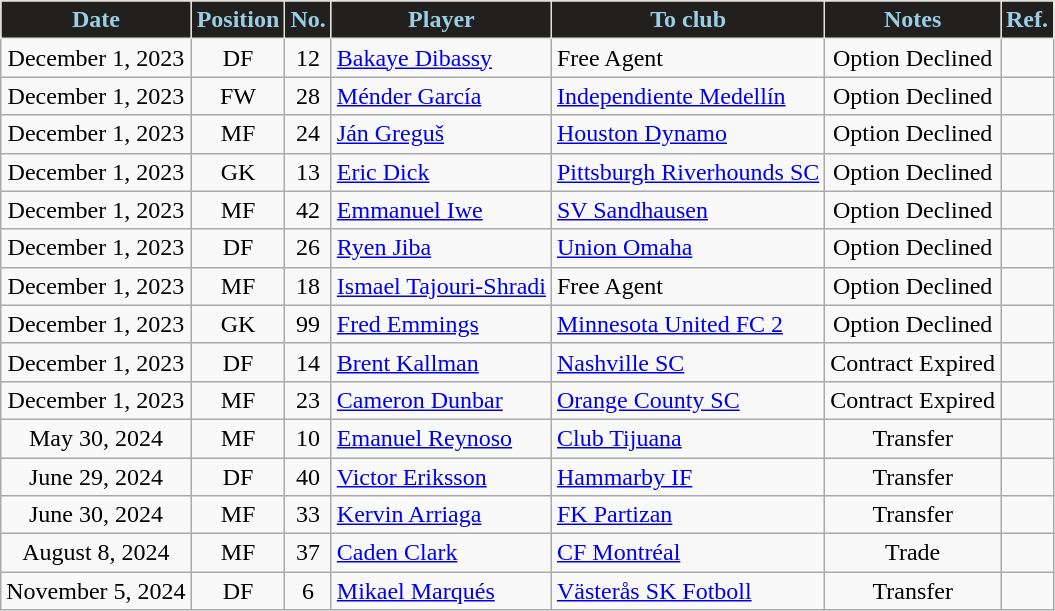<table class="wikitable sortable" style="text-align:center">
<tr>
<th style="background:#21201E;color:#9BCEE3;border:1px solid #E1E2DD">Date</th>
<th style="background:#21201E;color:#9BCEE3;border:1px solid #E1E2DD">Position</th>
<th style="background:#21201E;color:#9BCEE3;border:1px solid #E1E2DD">No.</th>
<th style="background:#21201E;color:#9BCEE3;border:1px solid #E1E2DD">Player</th>
<th style="background:#21201E;color:#9BCEE3;border:1px solid #E1E2DD">To club</th>
<th style="background:#21201E;color:#9BCEE3;border:1px solid #E1E2DD">Notes</th>
<th style="background:#21201E;color:#9BCEE3;border:1px solid #E1E2DD">Ref.</th>
</tr>
<tr>
<td>December 1, 2023</td>
<td>DF</td>
<td>12</td>
<td style="text-align:left"> <a href='#'>Bakaye Dibassy</a></td>
<td style="text-align:left">Free Agent</td>
<td>Option Declined</td>
<td></td>
</tr>
<tr>
<td>December 1, 2023</td>
<td>FW</td>
<td>28</td>
<td style="text-align:left"> <a href='#'>Ménder García</a></td>
<td style="text-align:left"> <a href='#'>Independiente Medellín</a></td>
<td>Option Declined</td>
<td></td>
</tr>
<tr>
<td>December 1, 2023</td>
<td>MF</td>
<td>24</td>
<td style="text-align:left"> <a href='#'>Ján Greguš</a></td>
<td style="text-align:left"> <a href='#'>Houston Dynamo</a></td>
<td>Option Declined</td>
<td></td>
</tr>
<tr>
<td>December 1, 2023</td>
<td>GK</td>
<td>13</td>
<td style="text-align:left"> <a href='#'>Eric Dick</a></td>
<td style="text-align:left"> <a href='#'>Pittsburgh Riverhounds SC</a></td>
<td>Option Declined</td>
<td></td>
</tr>
<tr>
<td>December 1, 2023</td>
<td>MF</td>
<td>42</td>
<td style="text-align:left"> <a href='#'>Emmanuel Iwe</a></td>
<td style="text-align:left"> <a href='#'>SV Sandhausen</a></td>
<td>Option Declined</td>
<td></td>
</tr>
<tr>
<td>December 1, 2023</td>
<td>DF</td>
<td>26</td>
<td style="text-align:left"> <a href='#'>Ryen Jiba</a></td>
<td style="text-align:left"> <a href='#'>Union Omaha</a></td>
<td>Option Declined</td>
<td></td>
</tr>
<tr>
<td>December 1, 2023</td>
<td>MF</td>
<td>18</td>
<td style="text-align:left"> <a href='#'>Ismael Tajouri-Shradi</a></td>
<td style="text-align:left">Free Agent</td>
<td>Option Declined</td>
<td></td>
</tr>
<tr>
<td>December 1, 2023</td>
<td>GK</td>
<td>99</td>
<td style="text-align:left"> <a href='#'>Fred Emmings</a></td>
<td style="text-align:left"> <a href='#'>Minnesota United FC 2</a></td>
<td>Option Declined</td>
<td></td>
</tr>
<tr>
<td>December 1, 2023</td>
<td>DF</td>
<td>14</td>
<td style="text-align:left"> <a href='#'>Brent Kallman</a></td>
<td style="text-align:left"> <a href='#'>Nashville SC</a></td>
<td>Contract Expired</td>
<td></td>
</tr>
<tr>
<td>December 1, 2023</td>
<td>MF</td>
<td>23</td>
<td style="text-align:left"> <a href='#'>Cameron Dunbar</a></td>
<td style="text-align:left"> <a href='#'>Orange County SC</a></td>
<td>Contract Expired</td>
<td></td>
</tr>
<tr>
<td>May 30, 2024</td>
<td>MF</td>
<td>10</td>
<td style="text-align:left"> <a href='#'>Emanuel Reynoso</a></td>
<td style="text-align:left"> <a href='#'>Club Tijuana</a></td>
<td>Transfer</td>
<td></td>
</tr>
<tr>
<td>June 29, 2024</td>
<td>DF</td>
<td>40</td>
<td style="text-align:left"> <a href='#'>Victor Eriksson</a></td>
<td style="text-align:left"> <a href='#'>Hammarby IF</a></td>
<td>Transfer</td>
<td></td>
</tr>
<tr>
<td>June 30, 2024</td>
<td>MF</td>
<td>33</td>
<td style="text-align:left"> <a href='#'>Kervin Arriaga</a></td>
<td style="text-align:left"> <a href='#'>FK Partizan</a></td>
<td>Transfer</td>
<td></td>
</tr>
<tr>
<td>August 8, 2024</td>
<td>MF</td>
<td>37</td>
<td style="text-align:left"> <a href='#'>Caden Clark</a></td>
<td style="text-align:left"> <a href='#'>CF Montréal</a></td>
<td>Trade</td>
<td></td>
</tr>
<tr>
<td>November 5, 2024</td>
<td>DF</td>
<td>6</td>
<td style="text-align:left"> <a href='#'>Mikael Marqués</a></td>
<td style="text-align:left"> <a href='#'>Västerås SK Fotboll</a></td>
<td>Transfer</td>
<td></td>
</tr>
</table>
